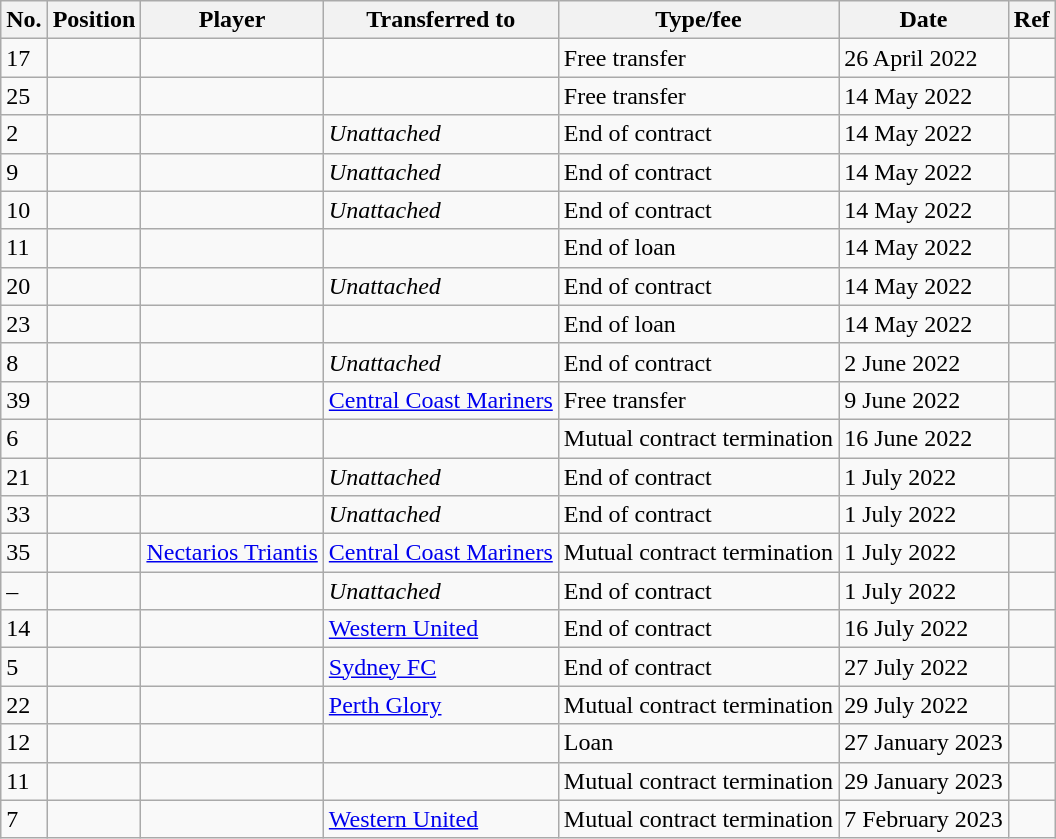<table class="wikitable plainrowheaders sortable" style="text-align:center; text-align:left">
<tr>
<th scope="col">No.</th>
<th scope="col">Position</th>
<th scope="col">Player</th>
<th scope="col">Transferred to</th>
<th scope="col">Type/fee</th>
<th scope="col">Date</th>
<th class="unsortable" scope="col">Ref</th>
</tr>
<tr>
<td>17</td>
<td></td>
<td></td>
<td></td>
<td>Free transfer</td>
<td>26 April 2022</td>
<td></td>
</tr>
<tr>
<td>25</td>
<td></td>
<td></td>
<td></td>
<td>Free transfer</td>
<td>14 May 2022</td>
<td></td>
</tr>
<tr>
<td>2</td>
<td></td>
<td></td>
<td><em>Unattached</em></td>
<td>End of contract</td>
<td>14 May 2022</td>
<td></td>
</tr>
<tr>
<td>9</td>
<td></td>
<td></td>
<td><em>Unattached</em></td>
<td>End of contract</td>
<td>14 May 2022</td>
<td></td>
</tr>
<tr>
<td>10</td>
<td></td>
<td></td>
<td><em>Unattached</em></td>
<td>End of contract</td>
<td>14 May 2022</td>
<td></td>
</tr>
<tr>
<td>11</td>
<td></td>
<td></td>
<td></td>
<td>End of loan</td>
<td>14 May 2022</td>
<td></td>
</tr>
<tr>
<td>20</td>
<td></td>
<td></td>
<td><em>Unattached</em></td>
<td>End of contract</td>
<td>14 May 2022</td>
<td></td>
</tr>
<tr>
<td>23</td>
<td></td>
<td></td>
<td></td>
<td>End of loan</td>
<td>14 May 2022</td>
<td></td>
</tr>
<tr>
<td>8</td>
<td></td>
<td></td>
<td><em>Unattached</em></td>
<td>End of contract</td>
<td>2 June 2022</td>
<td></td>
</tr>
<tr>
<td>39</td>
<td></td>
<td></td>
<td><a href='#'>Central Coast Mariners</a></td>
<td>Free transfer</td>
<td>9 June 2022</td>
<td></td>
</tr>
<tr>
<td>6</td>
<td></td>
<td></td>
<td></td>
<td>Mutual contract termination</td>
<td>16 June 2022</td>
<td></td>
</tr>
<tr>
<td>21</td>
<td></td>
<td></td>
<td><em>Unattached</em></td>
<td>End of contract</td>
<td>1 July 2022</td>
<td></td>
</tr>
<tr>
<td>33</td>
<td></td>
<td></td>
<td><em>Unattached</em></td>
<td>End of contract</td>
<td>1 July 2022</td>
<td></td>
</tr>
<tr>
<td>35</td>
<td></td>
<td><a href='#'>Nectarios Triantis</a></td>
<td><a href='#'>Central Coast Mariners</a></td>
<td>Mutual contract termination</td>
<td>1 July 2022</td>
<td></td>
</tr>
<tr>
<td>–</td>
<td></td>
<td></td>
<td><em>Unattached</em></td>
<td>End of contract</td>
<td>1 July 2022</td>
<td></td>
</tr>
<tr>
<td>14</td>
<td></td>
<td></td>
<td><a href='#'>Western United</a></td>
<td>End of contract</td>
<td>16 July 2022</td>
<td></td>
</tr>
<tr>
<td>5</td>
<td></td>
<td></td>
<td><a href='#'>Sydney FC</a></td>
<td>End of contract</td>
<td>27 July 2022</td>
<td></td>
</tr>
<tr>
<td>22</td>
<td></td>
<td></td>
<td><a href='#'>Perth Glory</a></td>
<td>Mutual contract termination</td>
<td>29 July 2022</td>
<td></td>
</tr>
<tr>
<td>12</td>
<td></td>
<td></td>
<td></td>
<td>Loan</td>
<td>27 January 2023</td>
<td></td>
</tr>
<tr>
<td>11</td>
<td></td>
<td></td>
<td></td>
<td>Mutual contract termination</td>
<td>29 January 2023</td>
<td></td>
</tr>
<tr>
<td>7</td>
<td></td>
<td></td>
<td><a href='#'>Western United</a></td>
<td>Mutual contract termination</td>
<td>7 February 2023</td>
<td></td>
</tr>
</table>
